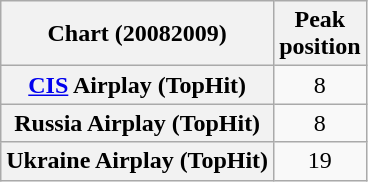<table class="wikitable plainrowheaders sortable" style="text-align:center">
<tr>
<th scope="col">Chart (20082009)</th>
<th scope="col">Peak<br>position</th>
</tr>
<tr>
<th scope="row"><a href='#'>CIS</a> Airplay (TopHit)</th>
<td>8</td>
</tr>
<tr>
<th scope="row">Russia Airplay (TopHit)</th>
<td>8</td>
</tr>
<tr>
<th scope="row">Ukraine Airplay (TopHit)</th>
<td>19</td>
</tr>
</table>
